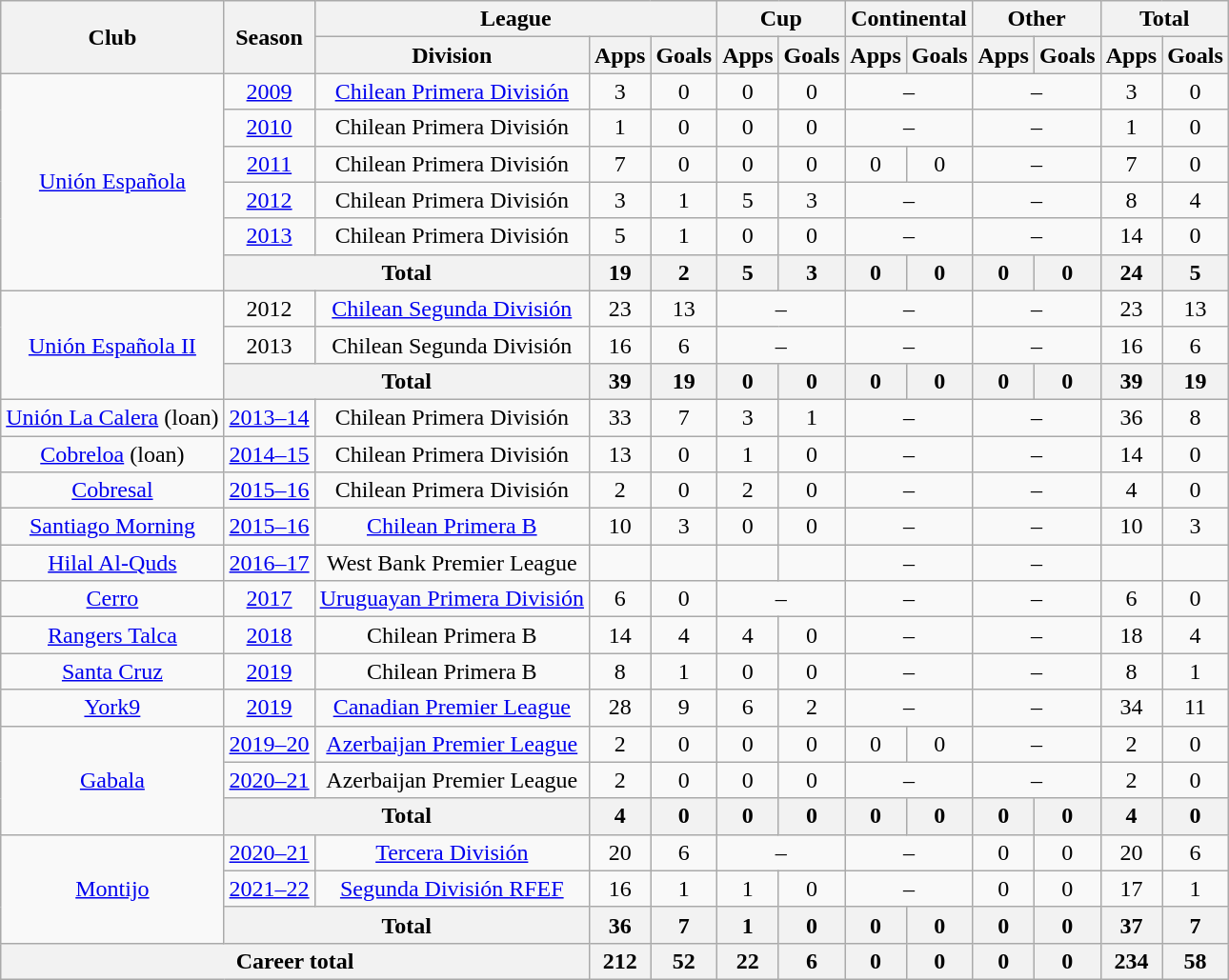<table class="wikitable" style="text-align:center">
<tr>
<th rowspan="2">Club</th>
<th rowspan="2">Season</th>
<th colspan="3">League</th>
<th colspan="2">Cup</th>
<th colspan="2">Continental</th>
<th colspan="2">Other</th>
<th colspan="2">Total</th>
</tr>
<tr>
<th>Division</th>
<th>Apps</th>
<th>Goals</th>
<th>Apps</th>
<th>Goals</th>
<th>Apps</th>
<th>Goals</th>
<th>Apps</th>
<th>Goals</th>
<th>Apps</th>
<th>Goals</th>
</tr>
<tr>
<td rowspan="6" valign="center"><a href='#'>Unión Española</a></td>
<td><a href='#'>2009</a></td>
<td><a href='#'>Chilean Primera División</a></td>
<td>3</td>
<td>0</td>
<td>0</td>
<td>0</td>
<td colspan="2">–</td>
<td colspan="2">–</td>
<td>3</td>
<td>0</td>
</tr>
<tr>
<td><a href='#'>2010</a></td>
<td>Chilean Primera División</td>
<td>1</td>
<td>0</td>
<td>0</td>
<td>0</td>
<td colspan="2">–</td>
<td colspan="2">–</td>
<td>1</td>
<td>0</td>
</tr>
<tr>
<td><a href='#'>2011</a></td>
<td>Chilean Primera División</td>
<td>7</td>
<td>0</td>
<td>0</td>
<td>0</td>
<td>0</td>
<td>0</td>
<td colspan="2">–</td>
<td>7</td>
<td>0</td>
</tr>
<tr>
<td><a href='#'>2012</a></td>
<td>Chilean Primera División</td>
<td>3</td>
<td>1</td>
<td>5</td>
<td>3</td>
<td colspan="2">–</td>
<td colspan="2">–</td>
<td>8</td>
<td>4</td>
</tr>
<tr>
<td><a href='#'>2013</a></td>
<td>Chilean Primera División</td>
<td>5</td>
<td>1</td>
<td>0</td>
<td>0</td>
<td colspan="2">–</td>
<td colspan="2">–</td>
<td>14</td>
<td>0</td>
</tr>
<tr>
<th colspan="2">Total</th>
<th>19</th>
<th>2</th>
<th>5</th>
<th>3</th>
<th>0</th>
<th>0</th>
<th>0</th>
<th>0</th>
<th>24</th>
<th>5</th>
</tr>
<tr>
<td rowspan="3" valign="center"><a href='#'>Unión Española II</a></td>
<td>2012</td>
<td><a href='#'>Chilean Segunda División</a></td>
<td>23</td>
<td>13</td>
<td colspan="2">–</td>
<td colspan="2">–</td>
<td colspan="2">–</td>
<td>23</td>
<td>13</td>
</tr>
<tr>
<td>2013</td>
<td>Chilean Segunda División</td>
<td>16</td>
<td>6</td>
<td colspan="2">–</td>
<td colspan="2">–</td>
<td colspan="2">–</td>
<td>16</td>
<td>6</td>
</tr>
<tr>
<th colspan="2">Total</th>
<th>39</th>
<th>19</th>
<th>0</th>
<th>0</th>
<th>0</th>
<th>0</th>
<th>0</th>
<th>0</th>
<th>39</th>
<th>19</th>
</tr>
<tr>
<td valign="center"><a href='#'>Unión La Calera</a> (loan)</td>
<td><a href='#'>2013–14</a></td>
<td>Chilean Primera División</td>
<td>33</td>
<td>7</td>
<td>3</td>
<td>1</td>
<td colspan="2">–</td>
<td colspan="2">–</td>
<td>36</td>
<td>8</td>
</tr>
<tr>
<td valign="center"><a href='#'>Cobreloa</a> (loan)</td>
<td><a href='#'>2014–15</a></td>
<td>Chilean Primera División</td>
<td>13</td>
<td>0</td>
<td>1</td>
<td>0</td>
<td colspan="2">–</td>
<td colspan="2">–</td>
<td>14</td>
<td>0</td>
</tr>
<tr>
<td valign="center"><a href='#'>Cobresal</a></td>
<td><a href='#'>2015–16</a></td>
<td>Chilean Primera División</td>
<td>2</td>
<td>0</td>
<td>2</td>
<td>0</td>
<td colspan="2">–</td>
<td colspan="2">–</td>
<td>4</td>
<td>0</td>
</tr>
<tr>
<td valign="center"><a href='#'>Santiago Morning</a></td>
<td><a href='#'>2015–16</a></td>
<td><a href='#'>Chilean Primera B</a></td>
<td>10</td>
<td>3</td>
<td>0</td>
<td>0</td>
<td colspan="2">–</td>
<td colspan="2">–</td>
<td>10</td>
<td>3</td>
</tr>
<tr>
<td valign="center"><a href='#'>Hilal Al-Quds</a></td>
<td><a href='#'>2016–17</a></td>
<td>West Bank Premier League</td>
<td></td>
<td></td>
<td></td>
<td></td>
<td colspan="2">–</td>
<td colspan="2">–</td>
<td></td>
<td></td>
</tr>
<tr>
<td valign="center"><a href='#'>Cerro</a></td>
<td><a href='#'>2017</a></td>
<td><a href='#'>Uruguayan Primera División</a></td>
<td>6</td>
<td>0</td>
<td colspan="2">–</td>
<td colspan="2">–</td>
<td colspan="2">–</td>
<td>6</td>
<td>0</td>
</tr>
<tr>
<td valign="center"><a href='#'>Rangers Talca</a></td>
<td><a href='#'>2018</a></td>
<td>Chilean Primera B</td>
<td>14</td>
<td>4</td>
<td>4</td>
<td>0</td>
<td colspan="2">–</td>
<td colspan="2">–</td>
<td>18</td>
<td>4</td>
</tr>
<tr>
<td valign="center"><a href='#'>Santa Cruz</a></td>
<td><a href='#'>2019</a></td>
<td>Chilean Primera B</td>
<td>8</td>
<td>1</td>
<td>0</td>
<td>0</td>
<td colspan="2">–</td>
<td colspan="2">–</td>
<td>8</td>
<td>1</td>
</tr>
<tr>
<td valign="center"><a href='#'>York9</a></td>
<td><a href='#'>2019</a></td>
<td><a href='#'>Canadian Premier League</a></td>
<td>28</td>
<td>9</td>
<td>6</td>
<td>2</td>
<td colspan="2">–</td>
<td colspan="2">–</td>
<td>34</td>
<td>11</td>
</tr>
<tr>
<td rowspan="3" valign="center"><a href='#'>Gabala</a></td>
<td><a href='#'>2019–20</a></td>
<td><a href='#'>Azerbaijan Premier League</a></td>
<td>2</td>
<td>0</td>
<td>0</td>
<td>0</td>
<td>0</td>
<td>0</td>
<td colspan="2">–</td>
<td>2</td>
<td>0</td>
</tr>
<tr>
<td><a href='#'>2020–21</a></td>
<td>Azerbaijan Premier League</td>
<td>2</td>
<td>0</td>
<td>0</td>
<td>0</td>
<td colspan="2">–</td>
<td colspan="2">–</td>
<td>2</td>
<td>0</td>
</tr>
<tr>
<th colspan="2">Total</th>
<th>4</th>
<th>0</th>
<th>0</th>
<th>0</th>
<th>0</th>
<th>0</th>
<th>0</th>
<th>0</th>
<th>4</th>
<th>0</th>
</tr>
<tr>
<td rowspan="3" valign="center"><a href='#'>Montijo</a></td>
<td><a href='#'>2020–21</a></td>
<td><a href='#'>Tercera División</a></td>
<td>20</td>
<td>6</td>
<td colspan="2">–</td>
<td colspan="2">–</td>
<td>0</td>
<td>0</td>
<td>20</td>
<td>6</td>
</tr>
<tr>
<td><a href='#'>2021–22</a></td>
<td><a href='#'>Segunda División RFEF</a></td>
<td>16</td>
<td>1</td>
<td>1</td>
<td>0</td>
<td colspan="2">–</td>
<td>0</td>
<td>0</td>
<td>17</td>
<td>1</td>
</tr>
<tr>
<th colspan="2">Total</th>
<th>36</th>
<th>7</th>
<th>1</th>
<th>0</th>
<th>0</th>
<th>0</th>
<th>0</th>
<th>0</th>
<th>37</th>
<th>7</th>
</tr>
<tr>
<th colspan="3">Career total</th>
<th>212</th>
<th>52</th>
<th>22</th>
<th>6</th>
<th>0</th>
<th>0</th>
<th>0</th>
<th>0</th>
<th>234</th>
<th>58</th>
</tr>
</table>
